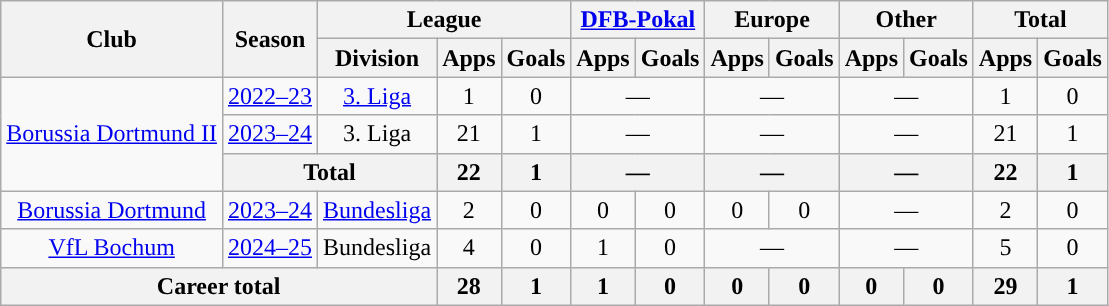<table class="wikitable" style="text-align:center">
<tr>
<th rowspan="2">Club</th>
<th rowspan="2">Season</th>
<th colspan="3">League</th>
<th colspan="2"><a href='#'>DFB-Pokal</a></th>
<th colspan="2">Europe</th>
<th colspan="2">Other</th>
<th colspan="2">Total</th>
</tr>
<tr>
<th>Division</th>
<th>Apps</th>
<th>Goals</th>
<th>Apps</th>
<th>Goals</th>
<th>Apps</th>
<th>Goals</th>
<th>Apps</th>
<th>Goals</th>
<th>Apps</th>
<th>Goals</th>
</tr>
<tr>
<td rowspan="3"><a href='#'>Borussia Dortmund II</a></td>
<td><a href='#'>2022–23</a></td>
<td><a href='#'>3. Liga</a></td>
<td>1</td>
<td>0</td>
<td colspan="2">—</td>
<td colspan="2">—</td>
<td colspan="2">—</td>
<td>1</td>
<td>0</td>
</tr>
<tr>
<td><a href='#'>2023–24</a></td>
<td>3. Liga</td>
<td>21</td>
<td>1</td>
<td colspan="2">—</td>
<td colspan="2">—</td>
<td colspan="2">—</td>
<td>21</td>
<td>1</td>
</tr>
<tr>
<th colspan="2">Total</th>
<th>22</th>
<th>1</th>
<th colspan="2">—</th>
<th colspan="2">—</th>
<th colspan="2">—</th>
<th>22</th>
<th>1</th>
</tr>
<tr>
<td><a href='#'>Borussia Dortmund</a></td>
<td><a href='#'>2023–24</a></td>
<td><a href='#'>Bundesliga</a></td>
<td>2</td>
<td>0</td>
<td>0</td>
<td>0</td>
<td>0</td>
<td>0</td>
<td colspan="2">—</td>
<td>2</td>
<td>0</td>
</tr>
<tr>
<td><a href='#'>VfL Bochum</a></td>
<td><a href='#'>2024–25</a></td>
<td>Bundesliga</td>
<td>4</td>
<td>0</td>
<td>1</td>
<td>0</td>
<td colspan="2">—</td>
<td colspan="2">—</td>
<td>5</td>
<td>0</td>
</tr>
<tr>
<th colspan="3">Career total</th>
<th>28</th>
<th>1</th>
<th>1</th>
<th>0</th>
<th>0</th>
<th>0</th>
<th>0</th>
<th>0</th>
<th>29</th>
<th>1</th>
</tr>
</table>
